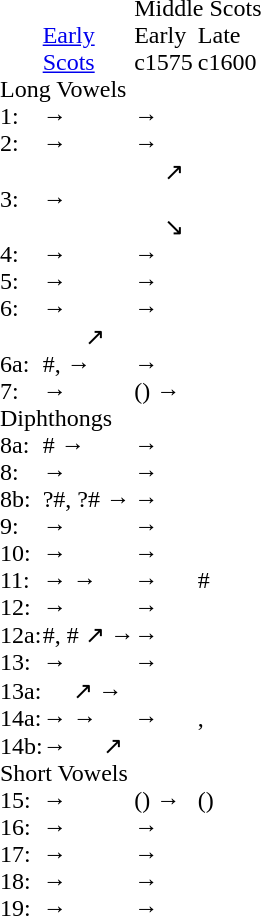<table border="0" cellpadding="0" cellspacing="0">
<tr>
<td></td>
<td></td>
<td colspan="2">Middle Scots</td>
</tr>
<tr>
<td></td>
<td><a href='#'>Early</a><br><a href='#'>Scots</a></td>
<td>Early<br>c1575</td>
<td>Late<br>c1600</td>
</tr>
<tr>
<td colspan=4">Long Vowels</td>
</tr>
<tr>
<td>1:</td>
<td> →</td>
<td> →</td>
<td></td>
</tr>
<tr>
<td>2:</td>
<td> →</td>
<td> →</td>
<td></td>
</tr>
<tr>
<td></td>
<td></td>
<td style="vertical-align:bottom;">     ↗</td>
<td></td>
</tr>
<tr>
<td>3:</td>
<td> →</td>
<td></td>
<td></td>
</tr>
<tr>
<td></td>
<td></td>
<td valign="top">     ↘</td>
<td></td>
</tr>
<tr>
<td>4:</td>
<td> →</td>
<td> →</td>
<td></td>
</tr>
<tr>
<td>5:</td>
<td> →</td>
<td> →</td>
<td></td>
</tr>
<tr>
<td>6:</td>
<td> →</td>
<td> →</td>
<td></td>
</tr>
<tr>
<td></td>
<td>       ↗</td>
<td></td>
<td></td>
</tr>
<tr>
<td>6a:</td>
<td>#,  →</td>
<td> →</td>
<td></td>
</tr>
<tr>
<td>7:</td>
<td> →</td>
<td> () →</td>
<td></td>
</tr>
<tr>
<td colspan=4">Diphthongs</td>
</tr>
<tr>
<td>8a:</td>
<td># →</td>
<td> →</td>
<td></td>
</tr>
<tr>
<td>8:</td>
<td> →</td>
<td> →</td>
<td></td>
</tr>
<tr>
<td>8b:</td>
<td>?#, ?# →</td>
<td> →</td>
<td></td>
</tr>
<tr>
<td>9:</td>
<td> →</td>
<td> →</td>
<td></td>
</tr>
<tr>
<td>10:</td>
<td> →</td>
<td> →</td>
<td></td>
</tr>
<tr>
<td>11:</td>
<td> →  →</td>
<td> →</td>
<td>#</td>
</tr>
<tr>
<td>12:</td>
<td> →</td>
<td> →</td>
<td></td>
</tr>
<tr>
<td>12a:</td>
<td>#, # ↗ →</td>
<td> →</td>
<td></td>
</tr>
<tr>
<td>13:</td>
<td> →</td>
<td> →</td>
<td></td>
</tr>
<tr>
<td>13a:</td>
<td>     ↗ →</td>
<td></td>
<td></td>
</tr>
<tr>
<td>14a:</td>
<td> →  →</td>
<td> →</td>
<td>, </td>
</tr>
<tr>
<td>14b:</td>
<td> →      ↗</td>
<td></td>
<td></td>
</tr>
<tr>
<td colspan=4">Short Vowels</td>
</tr>
<tr>
<td>15:</td>
<td> →</td>
<td> () →</td>
<td>()</td>
</tr>
<tr>
<td>16:</td>
<td> →</td>
<td> →</td>
<td></td>
</tr>
<tr>
<td>17:</td>
<td> →</td>
<td> →</td>
<td></td>
</tr>
<tr>
<td>18:</td>
<td> →</td>
<td> →</td>
<td></td>
</tr>
<tr>
<td>19:</td>
<td> →</td>
<td> →</td>
<td></td>
</tr>
</table>
